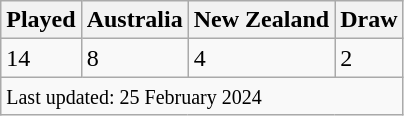<table class="wikitable">
<tr>
<th>Played</th>
<th>Australia</th>
<th>New Zealand</th>
<th>Draw</th>
</tr>
<tr>
<td>14</td>
<td>8</td>
<td>4</td>
<td>2</td>
</tr>
<tr>
<td colspan=4><small>Last updated: 25 February 2024</small></td>
</tr>
</table>
